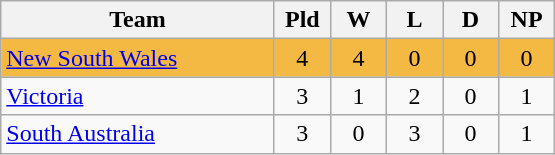<table class="wikitable" style="text-align:center;">
<tr>
<th width=175>Team</th>
<th style="width:30px;" abbr="Played">Pld</th>
<th style="width:30px;" abbr="Won">W</th>
<th style="width:30px;" abbr="Lost">L</th>
<th style="width:30px;" abbr="Drawn">D</th>
<th style="width:30px;" abbr="Not Played">NP</th>
</tr>
<tr style="background:#f4b942;">
<td style="text-align:left;"><a href='#'>New South Wales</a></td>
<td>4</td>
<td>4</td>
<td>0</td>
<td>0</td>
<td>0</td>
</tr>
<tr>
<td style="text-align:left;"><a href='#'>Victoria</a></td>
<td>3</td>
<td>1</td>
<td>2</td>
<td>0</td>
<td>1</td>
</tr>
<tr>
<td style="text-align:left;"><a href='#'>South Australia</a></td>
<td>3</td>
<td>0</td>
<td>3</td>
<td>0</td>
<td>1</td>
</tr>
</table>
